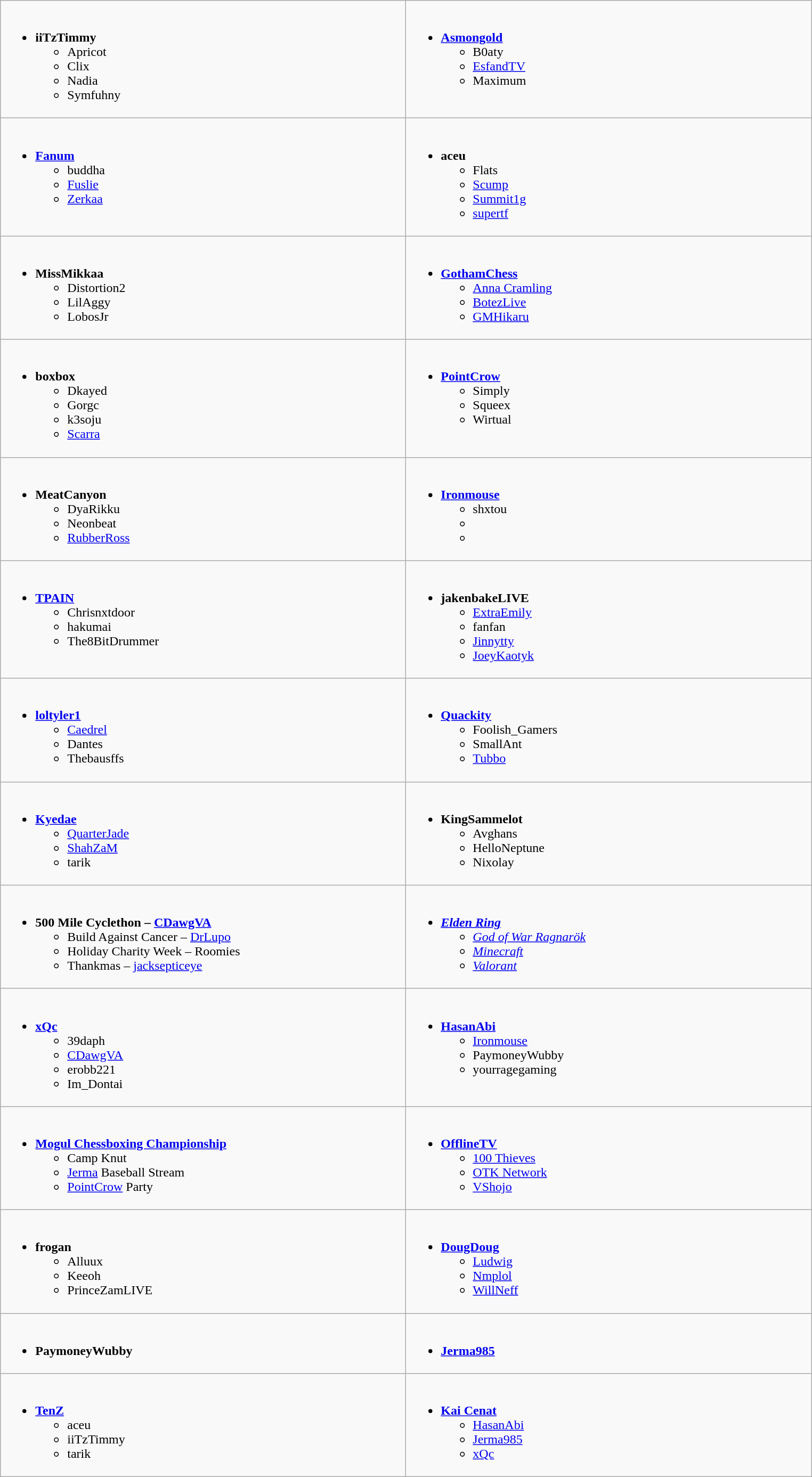<table class="wikitable">
<tr>
<td width="500px" valign="top"><br><ul><li><strong>iiTzTimmy</strong><ul><li>Apricot</li><li>Clix</li><li>Nadia</li><li>Symfuhny</li></ul></li></ul></td>
<td width="500px" valign="top"><br><ul><li><strong><a href='#'>Asmongold</a></strong><ul><li>B0aty</li><li><a href='#'>EsfandTV</a></li><li>Maximum</li></ul></li></ul></td>
</tr>
<tr>
<td width="400px" valign="top"><br><ul><li><strong><a href='#'>Fanum</a></strong><ul><li>buddha</li><li><a href='#'>Fuslie</a></li><li><a href='#'>Zerkaa</a></li></ul></li></ul></td>
<td width="400px" valign="top"><br><ul><li><strong>aceu</strong><ul><li>Flats</li><li><a href='#'>Scump</a></li><li><a href='#'>Summit1g</a></li><li><a href='#'>supertf</a></li></ul></li></ul></td>
</tr>
<tr>
<td width="400px" valign="top"><br><ul><li><strong>MissMikkaa</strong><ul><li>Distortion2</li><li>LilAggy</li><li>LobosJr</li></ul></li></ul></td>
<td width="400px" valign="top"><br><ul><li><strong><a href='#'>GothamChess</a></strong><ul><li><a href='#'>Anna Cramling</a></li><li><a href='#'>BotezLive</a></li><li><a href='#'>GMHikaru</a></li></ul></li></ul></td>
</tr>
<tr>
<td width="400px" valign="top"><br><ul><li><strong>boxbox</strong><ul><li>Dkayed</li><li>Gorgc</li><li>k3soju</li><li><a href='#'>Scarra</a></li></ul></li></ul></td>
<td width="400px" valign="top"><br><ul><li><strong><a href='#'>PointCrow</a></strong><ul><li>Simply</li><li>Squeex</li><li>Wirtual</li></ul></li></ul></td>
</tr>
<tr>
<td width="400px" valign="top"><br><ul><li><strong>MeatCanyon</strong><ul><li>DyaRikku</li><li>Neonbeat</li><li><a href='#'>RubberRoss</a></li></ul></li></ul></td>
<td width="400px" valign="top"><br><ul><li><strong><a href='#'>Ironmouse</a></strong><ul><li>shxtou</li><li></li><li></li></ul></li></ul></td>
</tr>
<tr>
<td width="400px" valign="top"><br><ul><li><strong><a href='#'>TPAIN</a></strong><ul><li>Chrisnxtdoor</li><li>hakumai</li><li>The8BitDrummer</li></ul></li></ul></td>
<td width="400px" valign="top"><br><ul><li><strong>jakenbakeLIVE</strong><ul><li><a href='#'>ExtraEmily</a></li><li>fanfan</li><li><a href='#'>Jinnytty</a></li><li><a href='#'>JoeyKaotyk</a></li></ul></li></ul></td>
</tr>
<tr>
<td width="400px" valign="top"><br><ul><li><strong><a href='#'>loltyler1</a></strong><ul><li><a href='#'>Caedrel</a></li><li>Dantes</li><li>Thebausffs</li></ul></li></ul></td>
<td width="400px" valign="top"><br><ul><li><strong><a href='#'>Quackity</a></strong><ul><li>Foolish_Gamers</li><li>SmallAnt</li><li><a href='#'>Tubbo</a></li></ul></li></ul></td>
</tr>
<tr>
<td width="400px" valign="top"><br><ul><li><strong><a href='#'>Kyedae</a></strong><ul><li><a href='#'>QuarterJade</a></li><li><a href='#'>ShahZaM</a></li><li>tarik</li></ul></li></ul></td>
<td width="400px" valign="top"><br><ul><li><strong>KingSammelot</strong><ul><li>Avghans</li><li>HelloNeptune</li><li>Nixolay</li></ul></li></ul></td>
</tr>
<tr>
<td width="400px" valign="top"><br><ul><li><strong>500 Mile Cyclethon – <a href='#'>CDawgVA</a></strong><ul><li>Build Against Cancer – <a href='#'>DrLupo</a></li><li>Holiday Charity Week – Roomies</li><li>Thankmas – <a href='#'>jacksepticeye</a></li></ul></li></ul></td>
<td width="400px" valign="top"><br><ul><li><strong><em><a href='#'>Elden Ring</a></em></strong><ul><li><em><a href='#'>God of War Ragnarök</a></em></li><li><em><a href='#'>Minecraft</a></em></li><li><em><a href='#'>Valorant</a></em></li></ul></li></ul></td>
</tr>
<tr>
<td width="400px" valign="top"><br><ul><li><strong><a href='#'>xQc</a></strong><ul><li>39daph</li><li><a href='#'>CDawgVA</a></li><li>erobb221</li><li>Im_Dontai</li></ul></li></ul></td>
<td width="400px" valign="top"><br><ul><li><strong><a href='#'>HasanAbi</a></strong><ul><li><a href='#'>Ironmouse</a></li><li>PaymoneyWubby</li><li>yourragegaming</li></ul></li></ul></td>
</tr>
<tr>
<td width="400px" valign="top"><br><ul><li><strong><a href='#'>Mogul Chessboxing Championship</a></strong><ul><li>Camp Knut</li><li><a href='#'>Jerma</a> Baseball Stream</li><li><a href='#'>PointCrow</a> Party</li></ul></li></ul></td>
<td width="400px" valign="top"><br><ul><li><strong><a href='#'>OfflineTV</a></strong><ul><li><a href='#'>100 Thieves</a></li><li><a href='#'>OTK Network</a></li><li><a href='#'>VShojo</a></li></ul></li></ul></td>
</tr>
<tr>
<td width="400px" valign="top"><br><ul><li><strong>frogan</strong><ul><li>Alluux</li><li>Keeoh</li><li>PrinceZamLIVE</li></ul></li></ul></td>
<td width="400px" valign="top"><br><ul><li><strong><a href='#'>DougDoug</a></strong><ul><li><a href='#'>Ludwig</a></li><li><a href='#'>Nmplol</a></li><li><a href='#'>WillNeff</a></li></ul></li></ul></td>
</tr>
<tr>
<td width="400px" valign="top"><br><ul><li><strong>PaymoneyWubby</strong></li></ul></td>
<td width="400px" valign="top"><br><ul><li><strong><a href='#'>Jerma985</a></strong></li></ul></td>
</tr>
<tr>
<td width="400px" valign="top"><br><ul><li><strong><a href='#'>TenZ</a></strong><ul><li>aceu</li><li>iiTzTimmy</li><li>tarik</li></ul></li></ul></td>
<td width="400px" valign="top"><br><ul><li><strong><a href='#'>Kai Cenat</a></strong><ul><li><a href='#'>HasanAbi</a></li><li><a href='#'>Jerma985</a></li><li><a href='#'>xQc</a></li></ul></li></ul></td>
</tr>
</table>
